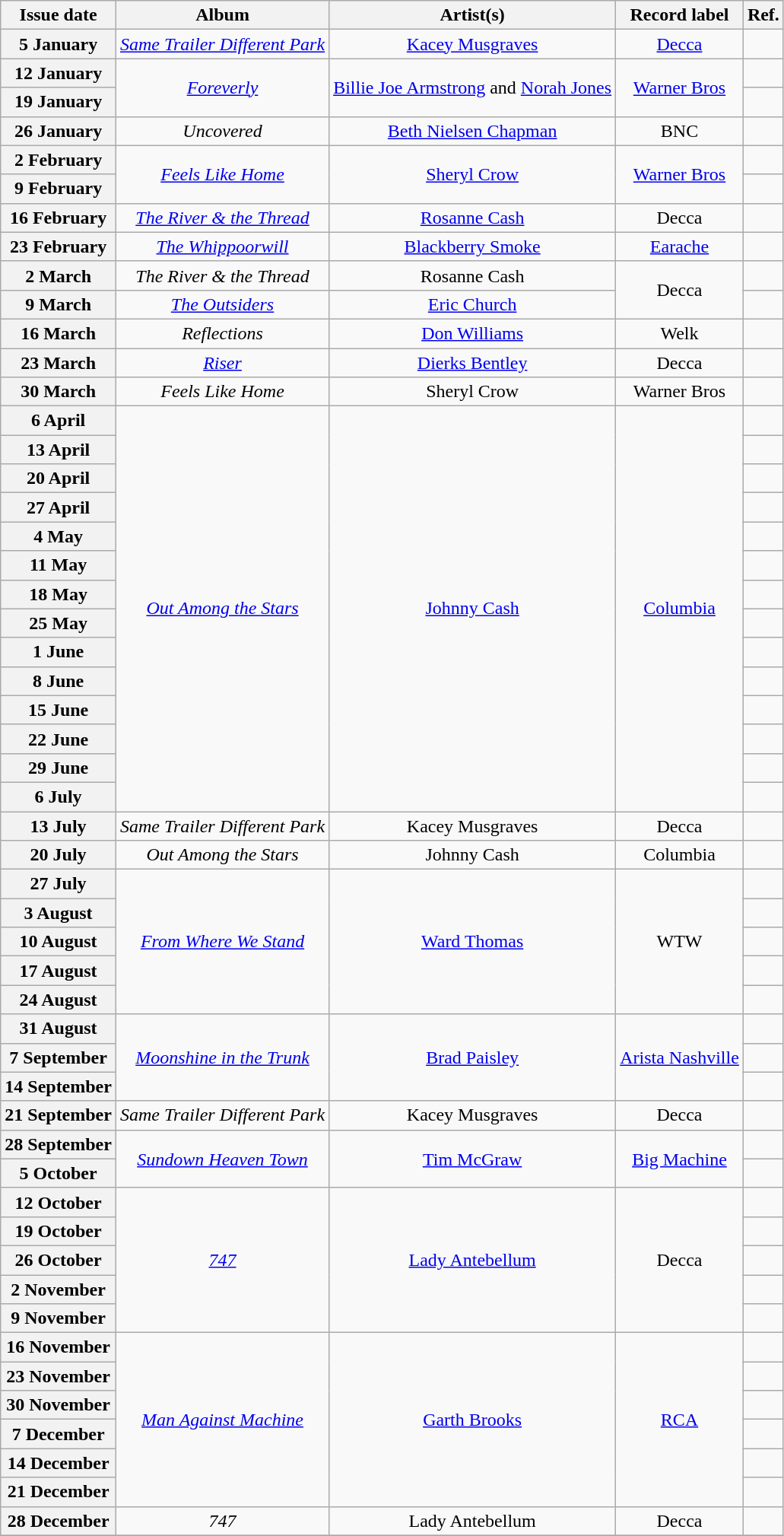<table class="wikitable plainrowheaders">
<tr>
<th scope="col">Issue date</th>
<th scope="col">Album</th>
<th scope="col">Artist(s)</th>
<th scope="col">Record label</th>
<th scope="col">Ref.</th>
</tr>
<tr>
<th scope="row">5 January</th>
<td align="center"><em><a href='#'>Same Trailer Different Park</a></em></td>
<td align="center"><a href='#'>Kacey Musgraves</a></td>
<td align="center"><a href='#'>Decca</a></td>
<td align="center"></td>
</tr>
<tr>
<th scope="row">12 January</th>
<td align="center" rowspan=2><em><a href='#'>Foreverly</a></em></td>
<td align="center" rowspan=2><a href='#'>Billie Joe Armstrong</a> and <a href='#'>Norah Jones</a></td>
<td align="center" rowspan=2><a href='#'>Warner Bros</a></td>
<td align="center"></td>
</tr>
<tr>
<th scope="row">19 January</th>
<td align="center"></td>
</tr>
<tr>
<th scope="row">26 January</th>
<td align="center"><em>Uncovered</em></td>
<td align="center"><a href='#'>Beth Nielsen Chapman</a></td>
<td align="center">BNC</td>
<td align="center"></td>
</tr>
<tr>
<th scope="row">2 February</th>
<td align="center" rowspan=2><em><a href='#'>Feels Like Home</a></em></td>
<td align="center" rowspan=2><a href='#'>Sheryl Crow</a></td>
<td align="center" rowspan=2><a href='#'>Warner Bros</a></td>
<td align="center"></td>
</tr>
<tr>
<th scope="row">9 February</th>
<td align="center"></td>
</tr>
<tr>
<th scope="row">16 February</th>
<td align="center"><em><a href='#'>The River & the Thread</a></em></td>
<td align="center"><a href='#'>Rosanne Cash</a></td>
<td align="center">Decca</td>
<td align="center"></td>
</tr>
<tr>
<th scope="row">23 February</th>
<td align="center"><em><a href='#'>The Whippoorwill</a></em></td>
<td align="center"><a href='#'>Blackberry Smoke</a></td>
<td align="center"><a href='#'>Earache</a></td>
<td align="center"></td>
</tr>
<tr>
<th scope="row">2 March</th>
<td align="center"><em>The River & the Thread</em></td>
<td align="center">Rosanne Cash</td>
<td align="center" rowspan=2>Decca</td>
<td align="center"></td>
</tr>
<tr>
<th scope="row">9 March</th>
<td align="center"><em><a href='#'>The Outsiders</a></em></td>
<td align="center"><a href='#'>Eric Church</a></td>
<td align="center"></td>
</tr>
<tr>
<th scope="row">16 March</th>
<td align="center"><em>Reflections</em></td>
<td align="center"><a href='#'>Don Williams</a></td>
<td align="center">Welk</td>
<td align="center"></td>
</tr>
<tr>
<th scope="row">23 March</th>
<td align="center"><em><a href='#'>Riser</a></em></td>
<td align="center"><a href='#'>Dierks Bentley</a></td>
<td align="center">Decca</td>
<td align="center"></td>
</tr>
<tr>
<th scope="row">30 March</th>
<td align="center"><em>Feels Like Home</em></td>
<td align="center">Sheryl Crow</td>
<td align="center">Warner Bros</td>
<td align="center"></td>
</tr>
<tr>
<th scope="row">6 April</th>
<td align="center" rowspan=14><em><a href='#'>Out Among the Stars</a></em></td>
<td align="center" rowspan=14><a href='#'>Johnny Cash</a></td>
<td align="center" rowspan=14><a href='#'>Columbia</a></td>
<td align="center"></td>
</tr>
<tr>
<th scope="row">13 April</th>
<td align="center"></td>
</tr>
<tr>
<th scope="row">20 April</th>
<td align="center"></td>
</tr>
<tr>
<th scope="row">27 April</th>
<td align="center"></td>
</tr>
<tr>
<th scope="row">4 May</th>
<td align="center"></td>
</tr>
<tr>
<th scope="row">11 May</th>
<td align="center"></td>
</tr>
<tr>
<th scope="row">18 May</th>
<td align="center"></td>
</tr>
<tr>
<th scope="row">25 May</th>
<td align="center"></td>
</tr>
<tr>
<th scope="row">1 June</th>
<td align="center"></td>
</tr>
<tr>
<th scope="row">8 June</th>
<td align="center"></td>
</tr>
<tr>
<th scope="row">15 June</th>
<td align="center"></td>
</tr>
<tr>
<th scope="row">22 June</th>
<td align="center"></td>
</tr>
<tr>
<th scope="row">29 June</th>
<td align="center"></td>
</tr>
<tr>
<th scope="row">6 July</th>
<td align="center"></td>
</tr>
<tr>
<th scope="row">13 July</th>
<td align="center"><em>Same Trailer Different Park</em></td>
<td align="center">Kacey Musgraves</td>
<td align="center">Decca</td>
<td align="center"></td>
</tr>
<tr>
<th scope="row">20 July</th>
<td align="center"><em>Out Among the Stars</em></td>
<td align="center">Johnny Cash</td>
<td align="center">Columbia</td>
<td align="center"></td>
</tr>
<tr>
<th scope="row">27 July</th>
<td align="center" rowspan=5><em><a href='#'>From Where We Stand</a></em></td>
<td align="center" rowspan=5><a href='#'>Ward Thomas</a></td>
<td align="center" rowspan=5>WTW</td>
<td align="center"></td>
</tr>
<tr>
<th scope="row">3 August</th>
<td align="center"></td>
</tr>
<tr>
<th scope="row">10 August</th>
<td align="center"></td>
</tr>
<tr>
<th scope="row">17 August</th>
<td align="center"></td>
</tr>
<tr>
<th scope="row">24 August</th>
<td align="center"></td>
</tr>
<tr>
<th scope="row">31 August</th>
<td align="center" rowspan=3><em><a href='#'>Moonshine in the Trunk</a></em></td>
<td align="center" rowspan=3><a href='#'>Brad Paisley</a></td>
<td align="center" rowspan=3><a href='#'>Arista Nashville</a></td>
<td align="center"></td>
</tr>
<tr>
<th scope="row">7 September</th>
<td align="center"></td>
</tr>
<tr>
<th scope="row">14 September</th>
<td align="center"></td>
</tr>
<tr>
<th scope="row">21 September</th>
<td align="center"><em>Same Trailer Different Park</em></td>
<td align="center">Kacey Musgraves</td>
<td align="center">Decca</td>
<td align="center"></td>
</tr>
<tr>
<th scope="row">28 September</th>
<td align="center" rowspan=2><em><a href='#'>Sundown Heaven Town</a></em></td>
<td align="center" rowspan=2><a href='#'>Tim McGraw</a></td>
<td align="center" rowspan=2><a href='#'>Big Machine</a></td>
<td align="center"></td>
</tr>
<tr>
<th scope="row">5 October</th>
<td align="center"></td>
</tr>
<tr>
<th scope="row">12 October</th>
<td align="center" rowspan=5><em><a href='#'>747</a></em></td>
<td align="center" rowspan=5><a href='#'>Lady Antebellum</a></td>
<td align="center" rowspan=5>Decca</td>
<td align="center"></td>
</tr>
<tr>
<th scope="row">19 October</th>
<td align="center"></td>
</tr>
<tr>
<th scope="row">26 October</th>
<td align="center"></td>
</tr>
<tr>
<th scope="row">2 November</th>
<td align="center"></td>
</tr>
<tr>
<th scope="row">9 November</th>
<td align="center"></td>
</tr>
<tr>
<th scope="row">16 November</th>
<td align="center" rowspan=6><em><a href='#'>Man Against Machine</a></em></td>
<td align="center" rowspan=6><a href='#'>Garth Brooks</a></td>
<td align="center" rowspan=6><a href='#'>RCA</a></td>
<td align="center"></td>
</tr>
<tr>
<th scope="row">23 November</th>
<td align="center"></td>
</tr>
<tr>
<th scope="row">30 November</th>
<td align="center"></td>
</tr>
<tr>
<th scope="row">7 December</th>
<td align="center"></td>
</tr>
<tr>
<th scope="row">14 December</th>
<td align="center"></td>
</tr>
<tr>
<th scope="row">21 December</th>
<td align="center"></td>
</tr>
<tr>
<th scope="row">28 December</th>
<td align="center"><em>747</em></td>
<td align="center">Lady Antebellum</td>
<td align="center">Decca</td>
<td align="center"></td>
</tr>
<tr>
</tr>
</table>
